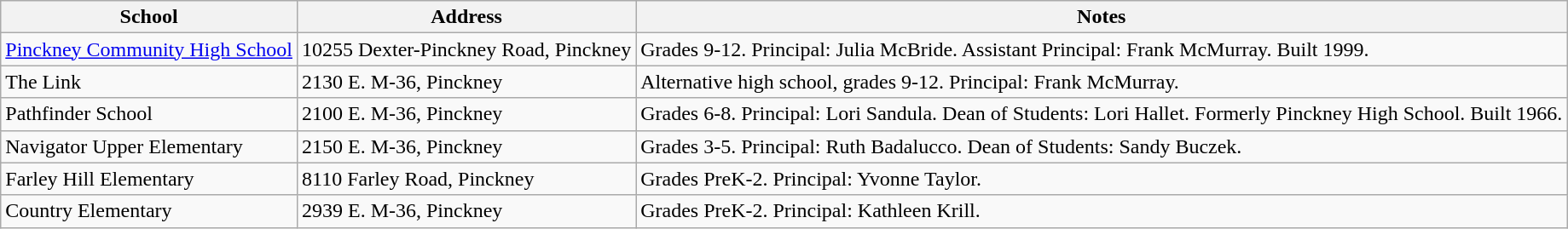<table class="wikitable">
<tr>
<th>School</th>
<th>Address</th>
<th>Notes</th>
</tr>
<tr>
<td><a href='#'>Pinckney Community High School</a></td>
<td>10255 Dexter-Pinckney Road, Pinckney</td>
<td>Grades 9-12. Principal: Julia McBride. Assistant Principal: Frank McMurray. Built 1999.</td>
</tr>
<tr>
<td>The Link</td>
<td>2130 E. M-36, Pinckney</td>
<td>Alternative high school, grades 9-12. Principal: Frank McMurray.</td>
</tr>
<tr>
<td>Pathfinder School</td>
<td>2100 E. M-36, Pinckney</td>
<td>Grades 6-8. Principal: Lori Sandula. Dean of Students: Lori Hallet. Formerly Pinckney High School. Built 1966.</td>
</tr>
<tr>
<td>Navigator Upper Elementary</td>
<td>2150 E. M-36, Pinckney</td>
<td>Grades 3-5. Principal: Ruth Badalucco. Dean of Students: Sandy Buczek.</td>
</tr>
<tr>
<td>Farley Hill Elementary</td>
<td>8110 Farley Road, Pinckney</td>
<td>Grades PreK-2. Principal: Yvonne Taylor.</td>
</tr>
<tr>
<td>Country Elementary</td>
<td>2939 E. M-36, Pinckney</td>
<td>Grades PreK-2. Principal: Kathleen Krill.</td>
</tr>
</table>
